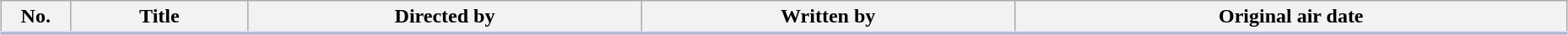<table class="wikitable" style="width:98%; margin:auto; background:#FFF;">
<tr style="border-bottom: 3px solid #CCF;">
<th style="width:3em;">No.</th>
<th>Title</th>
<th>Directed by</th>
<th>Written by</th>
<th>Original air date</th>
</tr>
<tr>
</tr>
</table>
